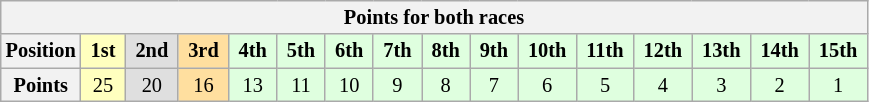<table class="wikitable" style="font-size:85%; text-align:center">
<tr>
<th colspan="16">Points for both races</th>
</tr>
<tr>
<th>Position</th>
<td style="background:#ffffbf;"> <strong>1st</strong> </td>
<td style="background:#dfdfdf;"> <strong>2nd</strong> </td>
<td style="background:#ffdf9f;"> <strong>3rd</strong> </td>
<td style="background:#dfffdf;"> <strong>4th</strong> </td>
<td style="background:#dfffdf;"> <strong>5th</strong> </td>
<td style="background:#dfffdf;"> <strong>6th</strong> </td>
<td style="background:#dfffdf;"> <strong>7th</strong> </td>
<td style="background:#dfffdf;"> <strong>8th</strong> </td>
<td style="background:#dfffdf;"> <strong>9th</strong> </td>
<td style="background:#dfffdf;"> <strong>10th</strong> </td>
<td style="background:#dfffdf;"> <strong>11th</strong> </td>
<td style="background:#dfffdf;"> <strong>12th</strong> </td>
<td style="background:#dfffdf;"> <strong>13th</strong> </td>
<td style="background:#dfffdf;"> <strong>14th</strong> </td>
<td style="background:#dfffdf;"> <strong>15th</strong> </td>
</tr>
<tr>
<th>Points</th>
<td style="background:#ffffbf;">25</td>
<td style="background:#dfdfdf;">20</td>
<td style="background:#ffdf9f;">16</td>
<td style="background:#dfffdf;">13</td>
<td style="background:#dfffdf;">11</td>
<td style="background:#dfffdf;">10</td>
<td style="background:#dfffdf;">9</td>
<td style="background:#dfffdf;">8</td>
<td style="background:#dfffdf;">7</td>
<td style="background:#dfffdf;">6</td>
<td style="background:#dfffdf;">5</td>
<td style="background:#dfffdf;">4</td>
<td style="background:#dfffdf;">3</td>
<td style="background:#dfffdf;">2</td>
<td style="background:#dfffdf;">1</td>
</tr>
</table>
